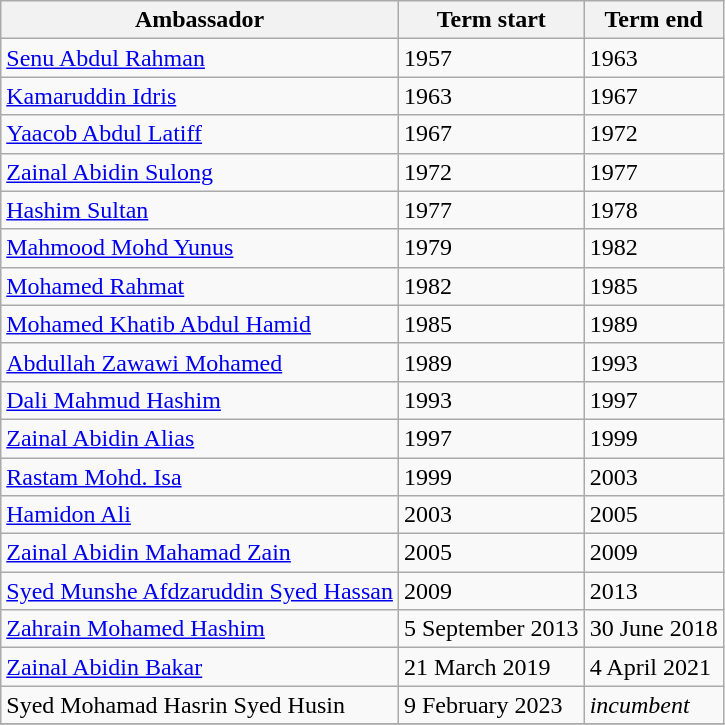<table class=wikitable>
<tr>
<th>Ambassador</th>
<th>Term start</th>
<th>Term end</th>
</tr>
<tr>
<td><a href='#'>Senu Abdul Rahman</a></td>
<td>1957</td>
<td>1963</td>
</tr>
<tr>
<td><a href='#'>Kamaruddin Idris</a></td>
<td>1963</td>
<td>1967</td>
</tr>
<tr>
<td><a href='#'>Yaacob Abdul Latiff</a></td>
<td>1967</td>
<td>1972</td>
</tr>
<tr>
<td><a href='#'>Zainal Abidin Sulong</a></td>
<td>1972</td>
<td>1977</td>
</tr>
<tr>
<td><a href='#'>Hashim Sultan</a></td>
<td>1977</td>
<td>1978</td>
</tr>
<tr>
<td><a href='#'>Mahmood Mohd Yunus</a></td>
<td>1979</td>
<td>1982</td>
</tr>
<tr>
<td><a href='#'>Mohamed Rahmat</a></td>
<td>1982</td>
<td>1985</td>
</tr>
<tr>
<td><a href='#'>Mohamed Khatib Abdul Hamid</a></td>
<td>1985</td>
<td>1989</td>
</tr>
<tr>
<td><a href='#'>Abdullah Zawawi Mohamed</a></td>
<td>1989</td>
<td>1993</td>
</tr>
<tr>
<td><a href='#'>Dali Mahmud Hashim</a></td>
<td>1993</td>
<td>1997</td>
</tr>
<tr>
<td><a href='#'>Zainal Abidin Alias</a></td>
<td>1997</td>
<td>1999</td>
</tr>
<tr>
<td><a href='#'>Rastam Mohd. Isa</a></td>
<td>1999</td>
<td>2003</td>
</tr>
<tr>
<td><a href='#'>Hamidon Ali</a></td>
<td>2003</td>
<td>2005</td>
</tr>
<tr>
<td><a href='#'>Zainal Abidin Mahamad Zain</a></td>
<td>2005</td>
<td>2009</td>
</tr>
<tr>
<td><a href='#'>Syed Munshe Afdzaruddin Syed Hassan</a></td>
<td>2009</td>
<td>2013</td>
</tr>
<tr>
<td><a href='#'>Zahrain Mohamed Hashim</a></td>
<td>5 September 2013</td>
<td>30 June 2018</td>
</tr>
<tr>
<td><a href='#'>Zainal Abidin Bakar</a></td>
<td>21 March 2019</td>
<td>4 April 2021</td>
</tr>
<tr>
<td>Syed Mohamad Hasrin Syed Husin</td>
<td>9 February 2023</td>
<td><em>incumbent</em></td>
</tr>
<tr>
</tr>
</table>
